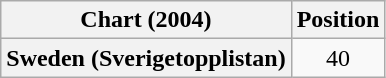<table class="wikitable plainrowheaders" style="text-align:center">
<tr>
<th scope="col">Chart (2004)</th>
<th scope="col">Position</th>
</tr>
<tr>
<th scope="row">Sweden (Sverigetopplistan)</th>
<td style="text-align:center;">40</td>
</tr>
</table>
